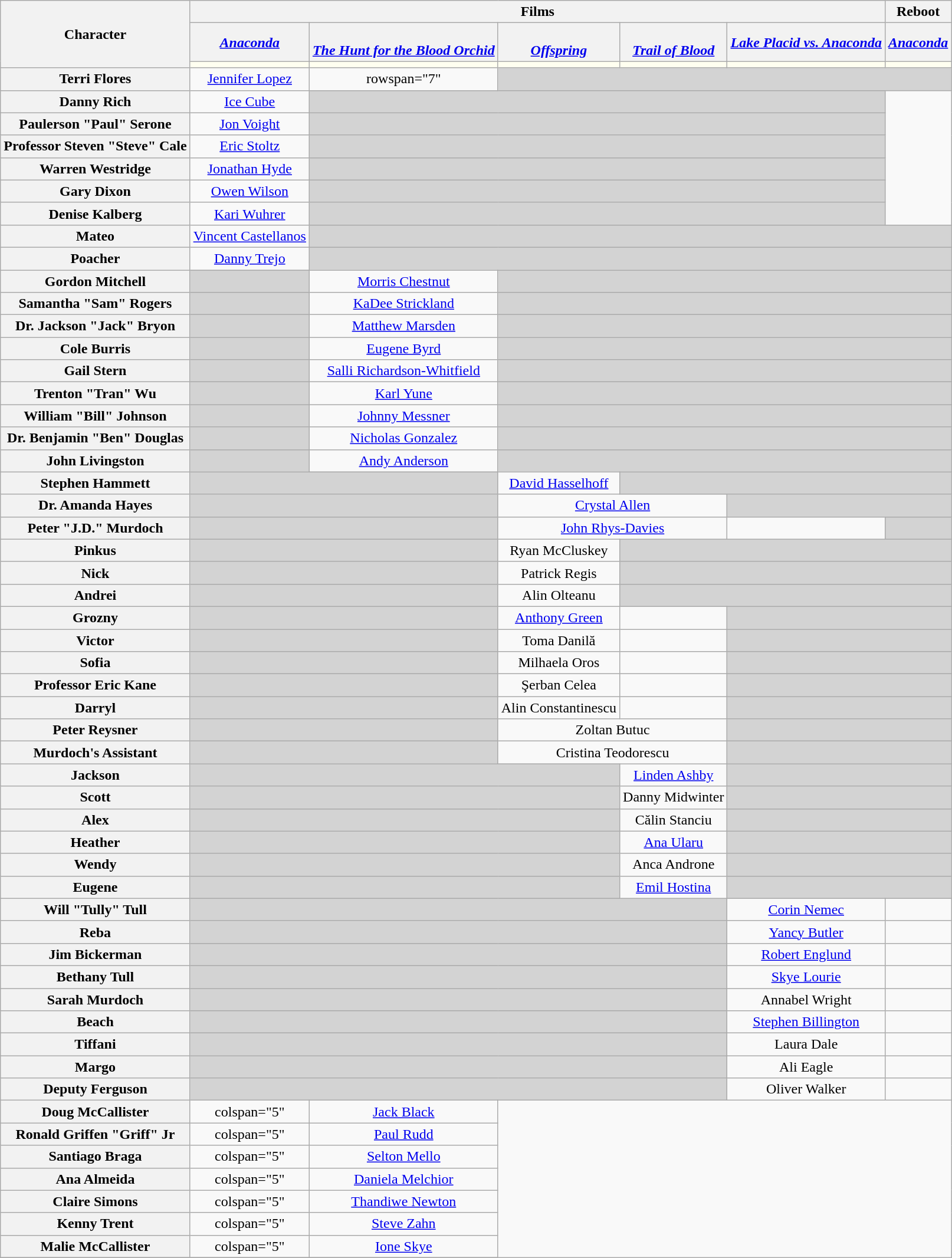<table class="wikitable" style="text-align:center;">
<tr>
<th rowspan="3">Character</th>
<th colspan="5" style="text-align:center;">Films</th>
<th>Reboot</th>
</tr>
<tr>
<th style="text-align:center;"><em><a href='#'>Anaconda</a></em></th>
<th style="text-align:center;"><em><a href='#'><br>The Hunt for the Blood Orchid</a></em></th>
<th style="text-align:center;"><em><a href='#'><br> Offspring</a></em></th>
<th style="text-align:center;"><em><a href='#'><br>Trail of Blood</a></em></th>
<th style="text-align:center;"><em><a href='#'>Lake Placid vs. Anaconda</a></em></th>
<th style="text-align:center;"><em><a href='#'>Anaconda</a></em></th>
</tr>
<tr>
<th style="background:ivory;"></th>
<th style="background:ivory;"></th>
<th style="background:ivory;"></th>
<th style="background:ivory;"></th>
<th style="background:ivory;"></th>
<th style="background:ivory;"></th>
</tr>
<tr>
<th>Terri Flores</th>
<td><a href='#'>Jennifer Lopez</a></td>
<td>rowspan="7" </td>
<td colspan="4" style="background:lightgrey;"> </td>
</tr>
<tr>
<th>Danny Rich</th>
<td><a href='#'>Ice Cube</a></td>
<td colspan="4" style="background:lightgrey;"> </td>
</tr>
<tr>
<th>Paulerson "Paul" Serone</th>
<td><a href='#'>Jon Voight</a></td>
<td colspan="4" style="background:lightgrey;"> </td>
</tr>
<tr>
<th>Professor Steven "Steve" Cale</th>
<td><a href='#'>Eric Stoltz</a></td>
<td colspan="4" style="background:lightgrey;"> </td>
</tr>
<tr>
<th>Warren Westridge</th>
<td><a href='#'>Jonathan Hyde</a></td>
<td colspan="4" style="background:lightgrey;"> </td>
</tr>
<tr>
<th>Gary Dixon</th>
<td><a href='#'>Owen Wilson</a></td>
<td colspan="4" style="background:lightgrey;"> </td>
</tr>
<tr>
<th>Denise Kalberg</th>
<td><a href='#'>Kari Wuhrer</a></td>
<td colspan="4" style="background:lightgrey;"> </td>
</tr>
<tr>
<th>Mateo</th>
<td><a href='#'>Vincent Castellanos</a></td>
<td colspan="5" style="background:lightgrey;"> </td>
</tr>
<tr>
<th>Poacher</th>
<td><a href='#'>Danny Trejo</a></td>
<td colspan="5" style="background:lightgrey;"> </td>
</tr>
<tr>
<th>Gordon Mitchell</th>
<td style="background:lightgrey;"> </td>
<td><a href='#'>Morris Chestnut</a></td>
<td colspan="4" style="background:lightgrey;"> </td>
</tr>
<tr>
<th>Samantha "Sam" Rogers</th>
<td style="background:lightgrey;"> </td>
<td><a href='#'>KaDee Strickland</a></td>
<td colspan="4" style="background:lightgrey;"> </td>
</tr>
<tr>
<th>Dr. Jackson "Jack" Bryon</th>
<td style="background:lightgrey;"> </td>
<td><a href='#'>Matthew Marsden</a></td>
<td colspan="4" style="background:lightgrey;"> </td>
</tr>
<tr>
<th>Cole Burris</th>
<td style="background:lightgrey;"> </td>
<td><a href='#'>Eugene Byrd</a></td>
<td colspan="4" style="background:lightgrey;"> </td>
</tr>
<tr>
<th>Gail Stern</th>
<td style="background:lightgrey;"> </td>
<td><a href='#'>Salli Richardson-Whitfield</a></td>
<td colspan="4" style="background:lightgrey;"> </td>
</tr>
<tr>
<th>Trenton "Tran" Wu</th>
<td style="background:lightgrey;"> </td>
<td><a href='#'>Karl Yune</a></td>
<td colspan="4" style="background:lightgrey;"> </td>
</tr>
<tr>
<th>William "Bill" Johnson</th>
<td style="background:lightgrey;"> </td>
<td><a href='#'>Johnny Messner</a></td>
<td colspan="4" style="background:lightgrey;"> </td>
</tr>
<tr>
<th>Dr. Benjamin "Ben" Douglas</th>
<td style="background:lightgrey;"> </td>
<td><a href='#'>Nicholas Gonzalez</a></td>
<td colspan="4" style="background:lightgrey;"> </td>
</tr>
<tr>
<th>John Livingston</th>
<td style="background:lightgrey;"> </td>
<td><a href='#'>Andy Anderson</a></td>
<td colspan="4" style="background:lightgrey;"> </td>
</tr>
<tr>
<th>Stephen Hammett</th>
<td colspan="2" style="background:lightgrey;"> </td>
<td><a href='#'>David Hasselhoff</a></td>
<td colspan="4" style="background:lightgrey;"> </td>
</tr>
<tr>
<th>Dr. Amanda Hayes</th>
<td colspan="2" style="background:lightgrey;"> </td>
<td colspan="2"><a href='#'>Crystal Allen</a></td>
<td colspan="2" style="background:lightgrey;"> </td>
</tr>
<tr>
<th>Peter "J.D." Murdoch</th>
<td colspan="2" style="background:lightgrey;"> </td>
<td colspan="2"><a href='#'>John Rhys-Davies</a></td>
<td></td>
<td colspan="4" style="background:lightgrey;"> </td>
</tr>
<tr>
<th>Pinkus</th>
<td colspan="2" style="background:lightgrey;"> </td>
<td>Ryan McCluskey</td>
<td colspan="3" style="background:lightgrey;"> </td>
</tr>
<tr>
<th>Nick</th>
<td colspan="2" style="background:lightgrey;"> </td>
<td>Patrick Regis</td>
<td colspan="3" style="background:lightgrey;"> </td>
</tr>
<tr>
<th>Andrei</th>
<td colspan="2" style="background:lightgrey;"> </td>
<td>Alin Olteanu</td>
<td colspan="3" style="background:lightgrey;"> </td>
</tr>
<tr>
<th>Grozny</th>
<td colspan="2" style="background:lightgrey;"> </td>
<td><a href='#'>Anthony Green</a></td>
<td></td>
<td colspan="2" style="background:lightgrey;"> </td>
</tr>
<tr>
<th>Victor</th>
<td colspan="2" style="background:lightgrey;"> </td>
<td>Toma Danilă</td>
<td></td>
<td colspan="2" style="background:lightgrey;"> </td>
</tr>
<tr>
<th>Sofia</th>
<td colspan="2" style="background:lightgrey;"> </td>
<td>Milhaela Oros</td>
<td></td>
<td colspan="2" style="background:lightgrey;"> </td>
</tr>
<tr>
<th>Professor Eric Kane</th>
<td colspan="2" style="background:lightgrey;"> </td>
<td>Şerban Celea</td>
<td></td>
<td colspan="2" style="background:lightgrey;"> </td>
</tr>
<tr>
<th>Darryl</th>
<td colspan="2" style="background:lightgrey;"> </td>
<td>Alin Constantinescu</td>
<td></td>
<td colspan="2" style="background:lightgrey;"> </td>
</tr>
<tr>
<th>Peter Reysner</th>
<td colspan="2" style="background:lightgrey;"> </td>
<td colspan="2">Zoltan Butuc</td>
<td colspan="2" style="background:lightgrey;"> </td>
</tr>
<tr>
<th>Murdoch's Assistant</th>
<td colspan="2" style="background:lightgrey;"> </td>
<td colspan="2">Cristina Teodorescu</td>
<td colspan="2" style="background:lightgrey;"> </td>
</tr>
<tr>
<th>Jackson</th>
<td colspan="3" style="background:lightgrey;"> </td>
<td><a href='#'>Linden Ashby</a></td>
<td colspan="2" style="background:lightgrey;"> </td>
</tr>
<tr>
<th>Scott</th>
<td colspan="3" style="background:lightgrey;"> </td>
<td>Danny Midwinter</td>
<td colspan="2" style="background:lightgrey;"> </td>
</tr>
<tr>
<th>Alex</th>
<td colspan="3" style="background:lightgrey;"> </td>
<td>Călin Stanciu</td>
<td colspan="2" style="background:lightgrey;"> </td>
</tr>
<tr>
<th>Heather</th>
<td colspan="3" style="background:lightgrey;"> </td>
<td><a href='#'>Ana Ularu</a></td>
<td colspan="2" style="background:lightgrey;"> </td>
</tr>
<tr>
<th>Wendy</th>
<td colspan="3" style="background:lightgrey;"> </td>
<td>Anca Androne</td>
<td colspan="2" style="background:lightgrey;"> </td>
</tr>
<tr>
<th>Eugene</th>
<td colspan="3" style="background:lightgrey;"> </td>
<td><a href='#'>Emil Hostina</a></td>
<td colspan="2" style="background:lightgrey;"> </td>
</tr>
<tr>
<th>Will "Tully" Tull</th>
<td colspan="4" style="background:lightgrey;"> </td>
<td><a href='#'>Corin Nemec</a></td>
<td></td>
</tr>
<tr>
<th>Reba</th>
<td colspan="4" style="background:lightgrey;"> </td>
<td><a href='#'>Yancy Butler</a></td>
<td></td>
</tr>
<tr>
<th>Jim Bickerman</th>
<td colspan="4" style="background:lightgrey;"> </td>
<td><a href='#'>Robert Englund</a></td>
<td></td>
</tr>
<tr>
<th>Bethany Tull</th>
<td colspan="4" style="background:lightgrey;"> </td>
<td><a href='#'>Skye Lourie</a></td>
<td></td>
</tr>
<tr>
<th>Sarah Murdoch</th>
<td colspan="4" style="background:lightgrey;"> </td>
<td>Annabel Wright</td>
<td></td>
</tr>
<tr>
<th>Beach</th>
<td colspan="4" style="background:lightgrey;"> </td>
<td><a href='#'>Stephen Billington</a></td>
<td></td>
</tr>
<tr>
<th>Tiffani</th>
<td colspan="4" style="background:lightgrey;"> </td>
<td>Laura Dale</td>
<td></td>
</tr>
<tr>
<th>Margo</th>
<td colspan="4" style="background:lightgrey;"> </td>
<td>Ali Eagle</td>
<td></td>
</tr>
<tr>
<th>Deputy Ferguson</th>
<td colspan="4" style="background:lightgrey;"> </td>
<td>Oliver Walker</td>
<td></td>
</tr>
<tr>
<th>Doug McCallister</th>
<td>colspan="5" </td>
<td><a href='#'>Jack Black</a></td>
</tr>
<tr>
<th>Ronald Griffen "Griff" Jr</th>
<td>colspan="5" </td>
<td><a href='#'>Paul Rudd</a></td>
</tr>
<tr>
<th>Santiago Braga</th>
<td>colspan="5" </td>
<td><a href='#'>Selton Mello</a></td>
</tr>
<tr>
<th>Ana Almeida</th>
<td>colspan="5" </td>
<td><a href='#'>Daniela Melchior</a></td>
</tr>
<tr>
<th>Claire Simons</th>
<td>colspan="5" </td>
<td><a href='#'>Thandiwe Newton</a></td>
</tr>
<tr>
<th>Kenny Trent</th>
<td>colspan="5" </td>
<td><a href='#'>Steve Zahn</a></td>
</tr>
<tr>
<th>Malie McCallister</th>
<td>colspan="5" </td>
<td><a href='#'>Ione Skye</a></td>
</tr>
<tr>
</tr>
</table>
